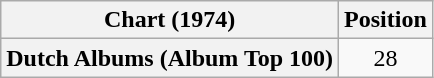<table class="wikitable plainrowheaders" style="text-align:center">
<tr>
<th scope="col">Chart (1974)</th>
<th scope="col">Position</th>
</tr>
<tr>
<th scope="row">Dutch Albums (Album Top 100)</th>
<td>28</td>
</tr>
</table>
